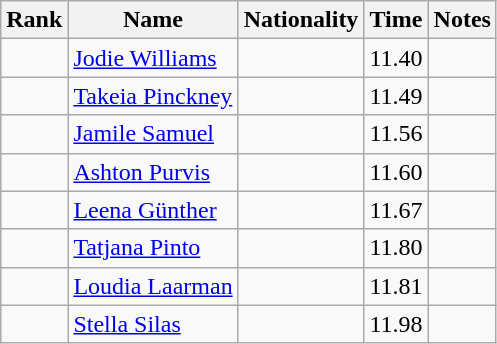<table class="wikitable sortable" style="text-align:center">
<tr>
<th>Rank</th>
<th>Name</th>
<th>Nationality</th>
<th>Time</th>
<th>Notes</th>
</tr>
<tr>
<td></td>
<td align=left><a href='#'>Jodie Williams</a></td>
<td align=left></td>
<td>11.40</td>
<td></td>
</tr>
<tr>
<td></td>
<td align=left><a href='#'>Takeia Pinckney</a></td>
<td align=left></td>
<td>11.49</td>
<td></td>
</tr>
<tr>
<td></td>
<td align=left><a href='#'>Jamile Samuel</a></td>
<td align=left></td>
<td>11.56</td>
<td></td>
</tr>
<tr>
<td></td>
<td align=left><a href='#'>Ashton Purvis</a></td>
<td align=left></td>
<td>11.60</td>
<td></td>
</tr>
<tr>
<td></td>
<td align=left><a href='#'>Leena Günther</a></td>
<td align=left></td>
<td>11.67</td>
<td></td>
</tr>
<tr>
<td></td>
<td align=left><a href='#'>Tatjana Pinto</a></td>
<td align=left></td>
<td>11.80</td>
<td></td>
</tr>
<tr>
<td></td>
<td align=left><a href='#'>Loudia Laarman</a></td>
<td align=left></td>
<td>11.81</td>
<td></td>
</tr>
<tr>
<td></td>
<td align=left><a href='#'>Stella Silas</a></td>
<td align=left></td>
<td>11.98</td>
<td></td>
</tr>
</table>
